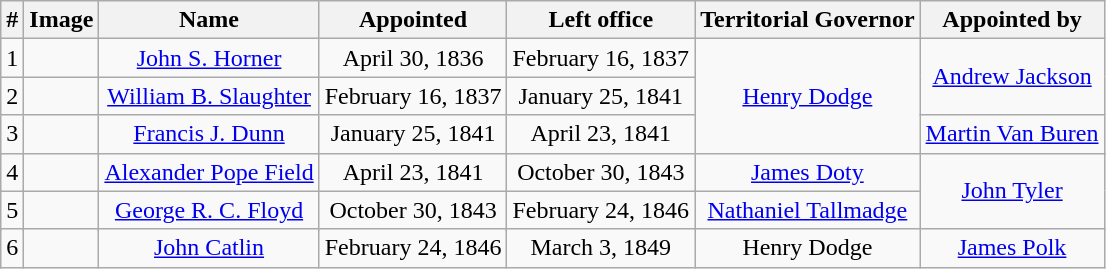<table class="wikitable" style="text-align:center;">
<tr>
<th>#</th>
<th>Image</th>
<th>Name</th>
<th>Appointed</th>
<th>Left office</th>
<th>Territorial Governor</th>
<th>Appointed by</th>
</tr>
<tr>
<td>1</td>
<td></td>
<td><a href='#'>John S. Horner</a></td>
<td>April 30, 1836</td>
<td>February 16, 1837</td>
<td rowspan="4"><a href='#'>Henry Dodge</a></td>
<td rowspan="2"><a href='#'>Andrew Jackson</a></td>
</tr>
<tr>
<td>2</td>
<td></td>
<td><a href='#'>William B. Slaughter</a></td>
<td>February 16, 1837</td>
<td>January 25, 1841</td>
</tr>
<tr>
<td>3</td>
<td></td>
<td><a href='#'>Francis J. Dunn</a></td>
<td>January 25, 1841</td>
<td>April 23, 1841</td>
<td><a href='#'>Martin Van Buren</a></td>
</tr>
<tr>
<td rowspan="2">4</td>
<td rowspan="2"></td>
<td rowspan="2"><a href='#'>Alexander Pope Field</a></td>
<td rowspan="2">April 23, 1841</td>
<td rowspan="2">October 30, 1843</td>
<td rowspan="5"><a href='#'>John Tyler</a></td>
</tr>
<tr>
<td rowspan="2"><a href='#'>James Doty</a></td>
</tr>
<tr>
<td rowspan="3">5</td>
<td rowspan="3"></td>
<td rowspan="3"><a href='#'>George R. C. Floyd</a></td>
<td rowspan="3">October 30, 1843</td>
<td rowspan="3">February 24, 1846</td>
</tr>
<tr>
<td><a href='#'>Nathaniel Tallmadge</a></td>
</tr>
<tr>
<td rowspan="2">Henry Dodge</td>
</tr>
<tr>
<td>6</td>
<td></td>
<td><a href='#'>John Catlin</a></td>
<td>February 24, 1846</td>
<td>March 3, 1849</td>
<td><a href='#'>James Polk</a></td>
</tr>
</table>
